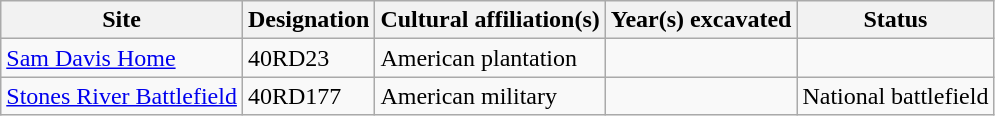<table class="wikitable">
<tr>
<th>Site</th>
<th>Designation</th>
<th>Cultural affiliation(s)</th>
<th>Year(s) excavated</th>
<th>Status</th>
</tr>
<tr>
<td><a href='#'>Sam Davis Home</a></td>
<td>40RD23</td>
<td>American plantation</td>
<td></td>
<td></td>
</tr>
<tr>
<td><a href='#'>Stones River Battlefield</a></td>
<td>40RD177</td>
<td>American military</td>
<td></td>
<td>National battlefield</td>
</tr>
</table>
